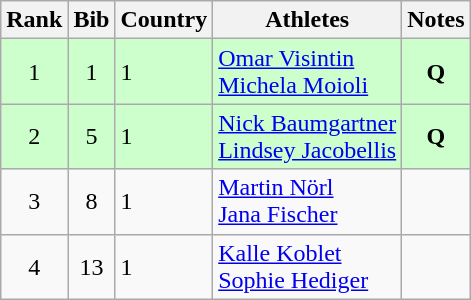<table class="wikitable" style="text-align:center;">
<tr>
<th>Rank</th>
<th>Bib</th>
<th>Country</th>
<th>Athletes</th>
<th>Notes</th>
</tr>
<tr bgcolor="#ccffcc">
<td>1</td>
<td>1</td>
<td align=left> 1</td>
<td align=left><a href='#'>Omar Visintin</a><br><a href='#'>Michela Moioli</a></td>
<td><strong>Q</strong></td>
</tr>
<tr bgcolor="#ccffcc">
<td>2</td>
<td>5</td>
<td align=left> 1</td>
<td align=left><a href='#'>Nick Baumgartner</a><br><a href='#'>Lindsey Jacobellis</a></td>
<td><strong>Q</strong></td>
</tr>
<tr>
<td>3</td>
<td>8</td>
<td align=left> 1</td>
<td align=left><a href='#'>Martin Nörl</a><br><a href='#'>Jana Fischer</a></td>
<td></td>
</tr>
<tr>
<td>4</td>
<td>13</td>
<td align=left> 1</td>
<td align=left><a href='#'>Kalle Koblet</a><br><a href='#'>Sophie Hediger</a></td>
<td></td>
</tr>
</table>
